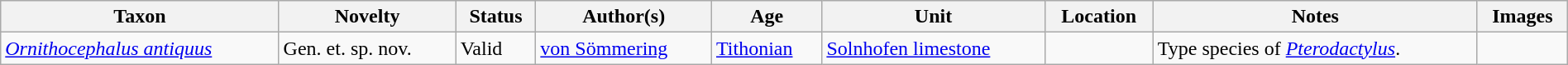<table class="wikitable sortable" align="center" width="100%">
<tr>
<th>Taxon</th>
<th>Novelty</th>
<th>Status</th>
<th>Author(s)</th>
<th>Age</th>
<th>Unit</th>
<th>Location</th>
<th>Notes</th>
<th>Images</th>
</tr>
<tr>
<td><em><a href='#'>Ornithocephalus antiquus</a></em></td>
<td>Gen. et. sp. nov.</td>
<td>Valid</td>
<td><a href='#'>von Sömmering</a></td>
<td><a href='#'>Tithonian</a></td>
<td><a href='#'>Solnhofen limestone</a></td>
<td></td>
<td>Type species of <em><a href='#'>Pterodactylus</a></em>.</td>
<td></td>
</tr>
</table>
